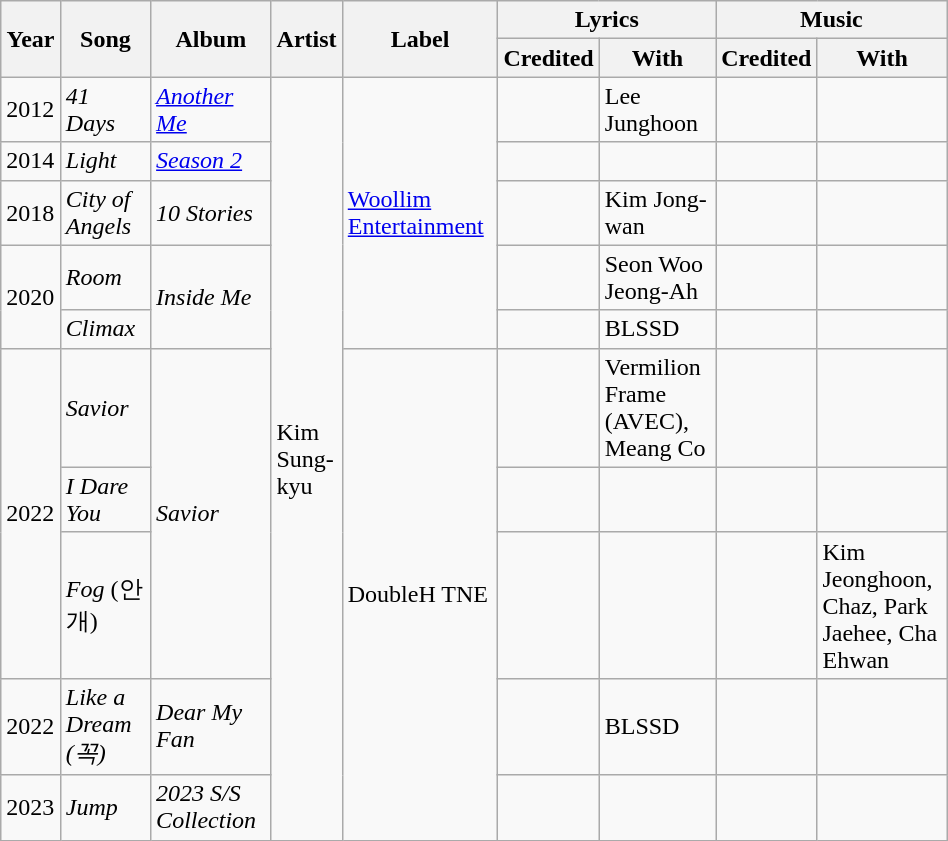<table class="wikitable"  style="width:50%">
<tr>
<th rowspan="2" style="width:50px;">Year</th>
<th rowspan="2" style="width:400px;">Song</th>
<th rowspan="2" style="width:400px;">Album</th>
<th rowspan="2" style="width:50px;">Artist</th>
<th rowspan="2" style="width:400px;">Label</th>
<th colspan="2">Lyrics</th>
<th colspan="2">Music</th>
</tr>
<tr>
<th width=50px>Credited</th>
<th style="width:400px;">With</th>
<th width=50px>Credited</th>
<th style="width:400px;">With</th>
</tr>
<tr>
<td>2012</td>
<td><em>41 Days</em></td>
<td><em><a href='#'>Another Me</a></em></td>
<td rowspan="10">Kim Sung-kyu</td>
<td rowspan="5"><a href='#'>Woollim Entertainment</a></td>
<td></td>
<td>Lee Junghoon</td>
<td></td>
<td></td>
</tr>
<tr>
<td>2014</td>
<td><em>Light</em></td>
<td><em><a href='#'>Season 2</a></em></td>
<td></td>
<td></td>
<td></td>
<td></td>
</tr>
<tr>
<td>2018</td>
<td><em>City of Angels</em></td>
<td><em>10 Stories</em></td>
<td></td>
<td>Kim Jong-wan</td>
<td></td>
<td></td>
</tr>
<tr>
<td rowspan="2">2020</td>
<td><em>Room</em></td>
<td rowspan="2"><em>Inside Me</em></td>
<td></td>
<td>Seon Woo Jeong-Ah</td>
<td></td>
<td></td>
</tr>
<tr>
<td><em>Climax</em></td>
<td></td>
<td>BLSSD</td>
<td></td>
<td></td>
</tr>
<tr>
<td rowspan="3">2022</td>
<td><em>Savior</em></td>
<td rowspan="3"><em>Savior</em></td>
<td rowspan="5">DoubleH TNE</td>
<td></td>
<td>Vermilion Frame (AVEC), Meang Co</td>
<td></td>
<td></td>
</tr>
<tr>
<td><em>I Dare You</em></td>
<td></td>
<td></td>
<td></td>
<td></td>
</tr>
<tr>
<td><em>Fog</em> (안개)</td>
<td></td>
<td></td>
<td></td>
<td>Kim Jeonghoon, Chaz, Park Jaehee, Cha Ehwan</td>
</tr>
<tr>
<td>2022</td>
<td><em>Like a Dream (꼭)</em></td>
<td><em>Dear My Fan</em></td>
<td></td>
<td>BLSSD</td>
<td></td>
<td></td>
</tr>
<tr>
<td>2023</td>
<td><em>Jump</em></td>
<td><em>2023 S/S Collection</em></td>
<td></td>
<td></td>
<td></td>
<td></td>
</tr>
</table>
